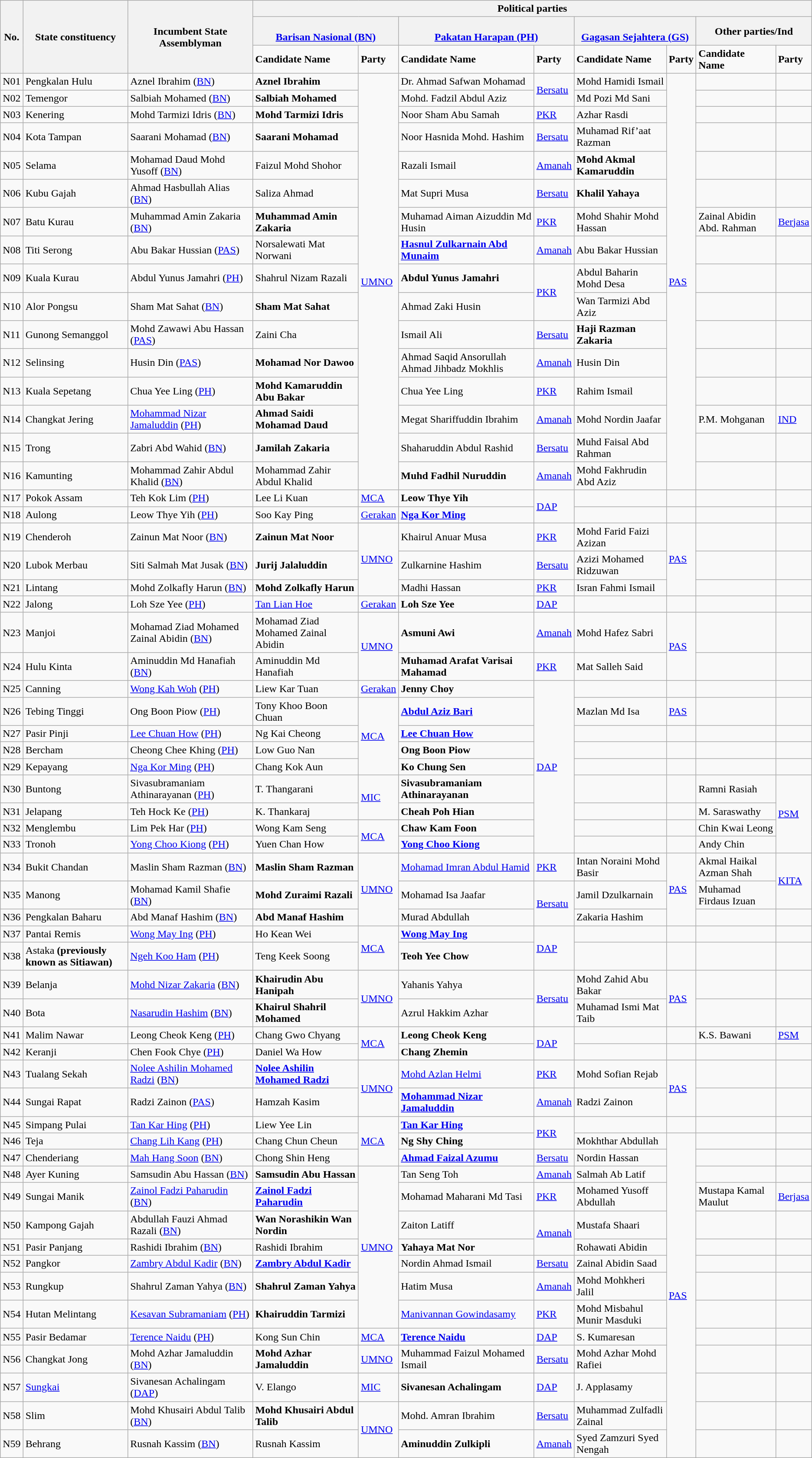<table class="wikitable">
<tr>
<th rowspan="3">No.</th>
<th rowspan="3">State constituency</th>
<th rowspan="3">Incumbent State Assemblyman</th>
<th colspan="8">Political parties</th>
</tr>
<tr>
<th colspan="2"><br><a href='#'>Barisan Nasional (BN)</a></th>
<th colspan="2"><br><a href='#'>Pakatan Harapan (PH)</a></th>
<th colspan="2"><br><a href='#'>Gagasan Sejahtera (GS)</a></th>
<th colspan="2">Other parties/Ind</th>
</tr>
<tr>
<td><strong>Candidate Name</strong></td>
<td><strong>Party</strong></td>
<td><strong>Candidate Name</strong></td>
<td><strong>Party</strong></td>
<td><strong>Candidate Name</strong></td>
<td><strong>Party</strong></td>
<td><strong>Candidate Name</strong></td>
<td><strong>Party</strong></td>
</tr>
<tr>
<td>N01</td>
<td>Pengkalan Hulu</td>
<td>Aznel Ibrahim (<a href='#'>BN</a>)</td>
<td><strong>Aznel Ibrahim</strong></td>
<td rowspan="16"><a href='#'>UMNO</a></td>
<td>Dr. Ahmad Safwan Mohamad</td>
<td rowspan="2"><a href='#'>Bersatu</a></td>
<td>Mohd Hamidi Ismail</td>
<td rowspan="16"><a href='#'>PAS</a></td>
<td></td>
<td></td>
</tr>
<tr>
<td>N02</td>
<td>Temengor</td>
<td>Salbiah Mohamed (<a href='#'>BN</a>)</td>
<td><strong>Salbiah Mohamed</strong></td>
<td>Mohd. Fadzil Abdul Aziz</td>
<td>Md Pozi Md Sani</td>
<td></td>
<td></td>
</tr>
<tr>
<td>N03</td>
<td>Kenering</td>
<td>Mohd Tarmizi Idris (<a href='#'>BN</a>)</td>
<td><strong>Mohd Tarmizi Idris</strong></td>
<td>Noor Sham Abu Samah</td>
<td><a href='#'>PKR</a></td>
<td>Azhar Rasdi</td>
<td></td>
<td></td>
</tr>
<tr>
<td>N04</td>
<td>Kota Tampan</td>
<td>Saarani Mohamad (<a href='#'>BN</a>)</td>
<td><strong>Saarani Mohamad</strong></td>
<td>Noor Hasnida Mohd. Hashim</td>
<td><a href='#'>Bersatu</a></td>
<td>Muhamad Rif’aat Razman</td>
<td></td>
<td></td>
</tr>
<tr>
<td>N05</td>
<td>Selama</td>
<td>Mohamad Daud Mohd Yusoff (<a href='#'>BN</a>)</td>
<td>Faizul Mohd Shohor</td>
<td>Razali Ismail</td>
<td><a href='#'>Amanah</a></td>
<td><strong>Mohd Akmal Kamaruddin</strong></td>
<td></td>
<td></td>
</tr>
<tr>
<td>N06</td>
<td>Kubu Gajah</td>
<td>Ahmad Hasbullah Alias (<a href='#'>BN</a>)</td>
<td>Saliza Ahmad</td>
<td>Mat Supri Musa</td>
<td><a href='#'>Bersatu</a></td>
<td><strong>Khalil Yahaya</strong></td>
<td></td>
<td></td>
</tr>
<tr>
<td>N07</td>
<td>Batu Kurau</td>
<td>Muhammad Amin Zakaria (<a href='#'>BN</a>)</td>
<td><strong>Muhammad Amin Zakaria</strong></td>
<td>Muhamad Aiman Aizuddin Md Husin</td>
<td><a href='#'>PKR</a></td>
<td>Mohd Shahir Mohd Hassan</td>
<td>Zainal Abidin Abd. Rahman</td>
<td><a href='#'>Berjasa</a></td>
</tr>
<tr>
<td>N08</td>
<td>Titi Serong</td>
<td>Abu Bakar Hussian (<a href='#'>PAS</a>)</td>
<td>Norsalewati Mat Norwani</td>
<td><strong><a href='#'>Hasnul Zulkarnain Abd Munaim</a></strong></td>
<td><a href='#'>Amanah</a></td>
<td>Abu Bakar Hussian</td>
<td></td>
<td></td>
</tr>
<tr>
<td>N09</td>
<td>Kuala Kurau</td>
<td>Abdul Yunus Jamahri (<a href='#'>PH</a>)</td>
<td>Shahrul Nizam Razali</td>
<td><strong>Abdul Yunus Jamahri</strong></td>
<td rowspan="2"><a href='#'>PKR</a></td>
<td>Abdul Baharin Mohd Desa</td>
<td></td>
<td></td>
</tr>
<tr>
<td>N10</td>
<td>Alor Pongsu</td>
<td>Sham Mat Sahat (<a href='#'>BN</a>)</td>
<td><strong>Sham Mat Sahat</strong></td>
<td>Ahmad Zaki Husin</td>
<td>Wan Tarmizi Abd Aziz</td>
<td></td>
<td></td>
</tr>
<tr>
<td>N11</td>
<td>Gunong Semanggol</td>
<td>Mohd Zawawi Abu Hassan (<a href='#'>PAS</a>)</td>
<td>Zaini Cha</td>
<td>Ismail Ali</td>
<td><a href='#'>Bersatu</a></td>
<td><strong>Haji Razman Zakaria</strong></td>
<td></td>
<td></td>
</tr>
<tr>
<td>N12</td>
<td>Selinsing</td>
<td>Husin Din (<a href='#'>PAS</a>)</td>
<td><strong>Mohamad Nor Dawoo</strong></td>
<td>Ahmad Saqid Ansorullah Ahmad Jihbadz Mokhlis</td>
<td><a href='#'>Amanah</a></td>
<td>Husin Din</td>
<td></td>
<td></td>
</tr>
<tr>
<td>N13</td>
<td>Kuala Sepetang</td>
<td>Chua Yee Ling (<a href='#'>PH</a>)</td>
<td><strong>Mohd Kamaruddin Abu Bakar</strong></td>
<td>Chua Yee Ling</td>
<td><a href='#'>PKR</a></td>
<td>Rahim Ismail</td>
<td></td>
<td></td>
</tr>
<tr>
<td>N14</td>
<td>Changkat Jering</td>
<td><a href='#'>Mohammad Nizar Jamaluddin</a> (<a href='#'>PH</a>)</td>
<td><strong>Ahmad Saidi Mohamad Daud</strong></td>
<td>Megat Shariffuddin Ibrahim</td>
<td><a href='#'>Amanah</a></td>
<td>Mohd Nordin Jaafar</td>
<td>P.M. Mohganan</td>
<td><a href='#'>IND</a></td>
</tr>
<tr>
<td>N15</td>
<td>Trong</td>
<td>Zabri Abd Wahid (<a href='#'>BN</a>)</td>
<td><strong>Jamilah Zakaria</strong></td>
<td>Shaharuddin Abdul Rashid</td>
<td><a href='#'>Bersatu</a></td>
<td>Muhd Faisal Abd Rahman</td>
<td></td>
<td></td>
</tr>
<tr>
<td>N16</td>
<td>Kamunting</td>
<td>Mohammad Zahir Abdul Khalid (<a href='#'>BN</a>)</td>
<td>Mohammad Zahir Abdul Khalid</td>
<td><strong>Muhd Fadhil Nuruddin</strong></td>
<td><a href='#'>Amanah</a></td>
<td>Mohd Fakhrudin Abd Aziz</td>
<td></td>
<td></td>
</tr>
<tr>
<td>N17</td>
<td>Pokok Assam</td>
<td>Teh Kok Lim (<a href='#'>PH</a>)</td>
<td>Lee Li Kuan</td>
<td><a href='#'>MCA</a></td>
<td><strong>Leow Thye Yih</strong></td>
<td rowspan="2"><a href='#'>DAP</a></td>
<td></td>
<td></td>
<td></td>
<td></td>
</tr>
<tr>
<td>N18</td>
<td>Aulong</td>
<td>Leow Thye Yih (<a href='#'>PH</a>)</td>
<td>Soo Kay Ping</td>
<td><a href='#'>Gerakan</a></td>
<td><strong><a href='#'>Nga Kor Ming</a></strong></td>
<td></td>
<td></td>
<td></td>
<td></td>
</tr>
<tr>
<td>N19</td>
<td>Chenderoh</td>
<td>Zainun Mat Noor (<a href='#'>BN</a>)</td>
<td><strong>Zainun Mat Noor</strong></td>
<td rowspan="3"><a href='#'>UMNO</a></td>
<td>Khairul Anuar Musa</td>
<td><a href='#'>PKR</a></td>
<td>Mohd Farid Faizi Azizan</td>
<td rowspan="3"><a href='#'>PAS</a></td>
<td></td>
<td></td>
</tr>
<tr>
<td>N20</td>
<td>Lubok Merbau</td>
<td>Siti Salmah Mat Jusak (<a href='#'>BN</a>)</td>
<td><strong>Jurij Jalaluddin</strong></td>
<td>Zulkarnine Hashim</td>
<td><a href='#'>Bersatu</a></td>
<td>Azizi Mohamed Ridzuwan</td>
<td></td>
<td></td>
</tr>
<tr>
<td>N21</td>
<td>Lintang</td>
<td>Mohd Zolkafly Harun (<a href='#'>BN</a>)</td>
<td><strong>Mohd Zolkafly Harun</strong></td>
<td>Madhi Hassan</td>
<td><a href='#'>PKR</a></td>
<td>Isran Fahmi Ismail</td>
<td></td>
<td></td>
</tr>
<tr>
<td>N22</td>
<td>Jalong</td>
<td>Loh Sze Yee (<a href='#'>PH</a>)</td>
<td><a href='#'>Tan Lian Hoe</a></td>
<td><a href='#'>Gerakan</a></td>
<td><strong>Loh Sze Yee</strong></td>
<td><a href='#'>DAP</a></td>
<td></td>
<td></td>
<td></td>
<td></td>
</tr>
<tr>
<td>N23</td>
<td>Manjoi</td>
<td>Mohamad Ziad Mohamed Zainal Abidin (<a href='#'>BN</a>)</td>
<td>Mohamad Ziad Mohamed Zainal Abidin</td>
<td rowspan="2"><a href='#'>UMNO</a></td>
<td><strong>Asmuni Awi</strong></td>
<td><a href='#'>Amanah</a></td>
<td>Mohd Hafez Sabri</td>
<td rowspan="2"><a href='#'>PAS</a></td>
<td></td>
<td></td>
</tr>
<tr>
<td>N24</td>
<td>Hulu Kinta</td>
<td>Aminuddin Md Hanafiah (<a href='#'>BN</a>)</td>
<td>Aminuddin Md Hanafiah</td>
<td><strong>Muhamad Arafat Varisai Mahamad</strong></td>
<td><a href='#'>PKR</a></td>
<td>Mat Salleh Said</td>
<td></td>
<td></td>
</tr>
<tr>
<td>N25</td>
<td>Canning</td>
<td><a href='#'>Wong Kah Woh</a> (<a href='#'>PH</a>)</td>
<td>Liew Kar Tuan</td>
<td><a href='#'>Gerakan</a></td>
<td><strong>Jenny Choy</strong></td>
<td rowspan="9"><a href='#'>DAP</a></td>
<td></td>
<td></td>
<td></td>
<td></td>
</tr>
<tr>
<td>N26</td>
<td>Tebing Tinggi</td>
<td>Ong Boon Piow (<a href='#'>PH</a>)</td>
<td>Tony Khoo Boon Chuan</td>
<td rowspan="4"><a href='#'>MCA</a></td>
<td><strong><a href='#'>Abdul Aziz Bari</a></strong></td>
<td>Mazlan Md Isa</td>
<td><a href='#'>PAS</a></td>
<td></td>
<td></td>
</tr>
<tr>
<td>N27</td>
<td>Pasir Pinji</td>
<td><a href='#'>Lee Chuan How</a> (<a href='#'>PH</a>)</td>
<td>Ng Kai Cheong</td>
<td><strong><a href='#'>Lee Chuan How</a></strong></td>
<td></td>
<td></td>
<td></td>
<td></td>
</tr>
<tr>
<td>N28</td>
<td>Bercham</td>
<td>Cheong Chee Khing (<a href='#'>PH</a>)</td>
<td>Low Guo Nan</td>
<td><strong>Ong Boon Piow</strong></td>
<td></td>
<td></td>
<td></td>
<td></td>
</tr>
<tr>
<td>N29</td>
<td>Kepayang</td>
<td><a href='#'>Nga Kor Ming</a> (<a href='#'>PH</a>)</td>
<td>Chang Kok Aun</td>
<td><strong>Ko Chung Sen</strong></td>
<td></td>
<td></td>
<td></td>
<td></td>
</tr>
<tr>
<td>N30</td>
<td>Buntong</td>
<td>Sivasubramaniam Athinarayanan (<a href='#'>PH</a>)</td>
<td>T. Thangarani</td>
<td rowspan="2"><a href='#'>MIC</a></td>
<td><strong>Sivasubramaniam Athinarayanan</strong></td>
<td></td>
<td></td>
<td>Ramni Rasiah</td>
<td rowspan="4"><a href='#'>PSM</a></td>
</tr>
<tr>
<td>N31</td>
<td>Jelapang</td>
<td>Teh Hock Ke (<a href='#'>PH</a>)</td>
<td>K. Thankaraj</td>
<td><strong>Cheah Poh Hian</strong></td>
<td></td>
<td></td>
<td>M. Saraswathy</td>
</tr>
<tr>
<td>N32</td>
<td>Menglembu</td>
<td>Lim Pek Har (<a href='#'>PH</a>)</td>
<td>Wong Kam Seng</td>
<td rowspan="2"><a href='#'>MCA</a></td>
<td><strong>Chaw Kam Foon</strong></td>
<td></td>
<td></td>
<td>Chin Kwai Leong</td>
</tr>
<tr>
<td>N33</td>
<td>Tronoh</td>
<td><a href='#'>Yong Choo Kiong</a> (<a href='#'>PH</a>)</td>
<td>Yuen Chan How</td>
<td><strong><a href='#'>Yong Choo Kiong</a></strong></td>
<td></td>
<td></td>
<td>Andy Chin</td>
</tr>
<tr>
<td>N34</td>
<td>Bukit Chandan</td>
<td>Maslin Sham Razman (<a href='#'>BN</a>)</td>
<td><strong>Maslin Sham Razman</strong></td>
<td rowspan="3"><a href='#'>UMNO</a></td>
<td><a href='#'>Mohamad Imran Abdul Hamid</a></td>
<td><a href='#'>PKR</a></td>
<td>Intan Noraini Mohd Basir</td>
<td rowspan="3"><a href='#'>PAS</a></td>
<td>Akmal Haikal Azman Shah</td>
<td rowspan="2"><a href='#'>KITA</a></td>
</tr>
<tr>
<td>N35</td>
<td>Manong</td>
<td>Mohamad Kamil Shafie (<a href='#'>BN</a>)</td>
<td><strong>Mohd Zuraimi Razali</strong></td>
<td>Mohamad Isa Jaafar</td>
<td rowspan="2"><a href='#'>Bersatu</a></td>
<td>Jamil Dzulkarnain</td>
<td>Muhamad Firdaus Izuan</td>
</tr>
<tr>
<td>N36</td>
<td>Pengkalan Baharu</td>
<td>Abd Manaf Hashim (<a href='#'>BN</a>)</td>
<td><strong>Abd Manaf Hashim</strong></td>
<td>Murad Abdullah</td>
<td>Zakaria Hashim</td>
<td></td>
<td></td>
</tr>
<tr>
<td>N37</td>
<td>Pantai Remis</td>
<td><a href='#'>Wong May Ing</a> (<a href='#'>PH</a>)</td>
<td>Ho Kean Wei</td>
<td rowspan="2"><a href='#'>MCA</a></td>
<td><strong><a href='#'>Wong May Ing</a></strong></td>
<td rowspan="2"><a href='#'>DAP</a></td>
<td></td>
<td></td>
<td></td>
<td></td>
</tr>
<tr>
<td>N38</td>
<td>Astaka <strong>(previously known as Sitiawan)</strong></td>
<td><a href='#'>Ngeh Koo Ham</a> (<a href='#'>PH</a>)</td>
<td>Teng Keek Soong</td>
<td><strong>Teoh Yee Chow</strong></td>
<td></td>
<td></td>
<td></td>
<td></td>
</tr>
<tr>
<td>N39</td>
<td>Belanja</td>
<td><a href='#'>Mohd Nizar Zakaria</a> (<a href='#'>BN</a>)</td>
<td><strong>Khairudin Abu Hanipah</strong></td>
<td rowspan="2"><a href='#'>UMNO</a></td>
<td>Yahanis Yahya</td>
<td rowspan="2"><a href='#'>Bersatu</a></td>
<td>Mohd Zahid Abu Bakar</td>
<td rowspan="2"><a href='#'>PAS</a></td>
<td></td>
<td></td>
</tr>
<tr>
<td>N40</td>
<td>Bota</td>
<td><a href='#'>Nasarudin Hashim</a> (<a href='#'>BN</a>)</td>
<td><strong>Khairul Shahril Mohamed</strong></td>
<td>Azrul Hakkim Azhar</td>
<td>Muhamad Ismi Mat Taib</td>
<td></td>
<td></td>
</tr>
<tr>
<td>N41</td>
<td>Malim Nawar</td>
<td>Leong Cheok Keng (<a href='#'>PH</a>)</td>
<td>Chang Gwo Chyang</td>
<td rowspan="2"><a href='#'>MCA</a></td>
<td><strong>Leong Cheok Keng</strong></td>
<td rowspan="2"><a href='#'>DAP</a></td>
<td></td>
<td></td>
<td>K.S. Bawani</td>
<td><a href='#'>PSM</a></td>
</tr>
<tr>
<td>N42</td>
<td>Keranji</td>
<td>Chen Fook Chye (<a href='#'>PH</a>)</td>
<td>Daniel Wa How</td>
<td><strong>Chang Zhemin</strong></td>
<td></td>
<td></td>
<td></td>
<td></td>
</tr>
<tr>
<td>N43</td>
<td>Tualang Sekah</td>
<td><a href='#'>Nolee Ashilin Mohamed Radzi</a> (<a href='#'>BN</a>)</td>
<td><strong><a href='#'>Nolee Ashilin Mohamed Radzi</a></strong></td>
<td rowspan="2"><a href='#'>UMNO</a></td>
<td><a href='#'>Mohd Azlan Helmi</a></td>
<td><a href='#'>PKR</a></td>
<td>Mohd Sofian Rejab</td>
<td rowspan="2"><a href='#'>PAS</a></td>
<td></td>
<td></td>
</tr>
<tr>
<td>N44</td>
<td>Sungai Rapat</td>
<td>Radzi Zainon (<a href='#'>PAS</a>)</td>
<td>Hamzah Kasim</td>
<td><strong><a href='#'>Mohammad Nizar Jamaluddin</a></strong></td>
<td><a href='#'>Amanah</a></td>
<td>Radzi Zainon</td>
<td></td>
<td></td>
</tr>
<tr>
<td>N45</td>
<td>Simpang Pulai</td>
<td><a href='#'>Tan Kar Hing</a> (<a href='#'>PH</a>)</td>
<td>Liew Yee Lin</td>
<td rowspan="3"><a href='#'>MCA</a></td>
<td><strong><a href='#'>Tan Kar Hing</a></strong></td>
<td rowspan="2"><a href='#'>PKR</a></td>
<td></td>
<td></td>
<td></td>
<td></td>
</tr>
<tr>
<td>N46</td>
<td>Teja</td>
<td><a href='#'>Chang Lih Kang</a> (<a href='#'>PH</a>)</td>
<td>Chang Chun Cheun</td>
<td><strong>Ng Shy Ching</strong></td>
<td>Mokhthar Abdullah</td>
<td rowspan="14"><a href='#'>PAS</a></td>
<td></td>
<td></td>
</tr>
<tr>
<td>N47</td>
<td>Chenderiang</td>
<td><a href='#'>Mah Hang Soon</a> (<a href='#'>BN</a>)</td>
<td>Chong Shin Heng</td>
<td><strong><a href='#'>Ahmad Faizal Azumu</a></strong></td>
<td><a href='#'>Bersatu</a></td>
<td>Nordin Hassan</td>
<td></td>
<td></td>
</tr>
<tr>
<td>N48</td>
<td>Ayer Kuning</td>
<td>Samsudin Abu Hassan (<a href='#'>BN</a>)</td>
<td><strong>Samsudin Abu Hassan</strong></td>
<td rowspan="7"><a href='#'>UMNO</a></td>
<td>Tan Seng Toh</td>
<td><a href='#'>Amanah</a></td>
<td>Salmah Ab Latif</td>
<td></td>
<td></td>
</tr>
<tr>
<td>N49</td>
<td>Sungai Manik</td>
<td><a href='#'>Zainol Fadzi Paharudin</a> (<a href='#'>BN</a>)</td>
<td><strong><a href='#'>Zainol Fadzi Paharudin</a></strong></td>
<td>Mohamad Maharani Md Tasi</td>
<td><a href='#'>PKR</a></td>
<td>Mohamed Yusoff Abdullah</td>
<td>Mustapa Kamal Maulut</td>
<td><a href='#'>Berjasa</a></td>
</tr>
<tr>
<td>N50</td>
<td>Kampong Gajah</td>
<td>Abdullah Fauzi Ahmad Razali (<a href='#'>BN</a>)</td>
<td><strong>Wan Norashikin Wan Nordin</strong></td>
<td>Zaiton Latiff</td>
<td rowspan="2"><a href='#'>Amanah</a></td>
<td>Mustafa Shaari</td>
<td></td>
<td></td>
</tr>
<tr>
<td>N51</td>
<td>Pasir Panjang</td>
<td>Rashidi Ibrahim (<a href='#'>BN</a>)</td>
<td>Rashidi Ibrahim</td>
<td><strong>Yahaya Mat Nor</strong></td>
<td>Rohawati Abidin</td>
<td></td>
<td></td>
</tr>
<tr>
<td>N52</td>
<td>Pangkor</td>
<td><a href='#'>Zambry Abdul Kadir</a> (<a href='#'>BN</a>)</td>
<td><strong><a href='#'>Zambry Abdul Kadir</a></strong></td>
<td>Nordin Ahmad Ismail</td>
<td><a href='#'>Bersatu</a></td>
<td>Zainal Abidin Saad</td>
<td></td>
<td></td>
</tr>
<tr>
<td>N53</td>
<td>Rungkup</td>
<td>Shahrul Zaman Yahya (<a href='#'>BN</a>)</td>
<td><strong>Shahrul Zaman Yahya</strong></td>
<td>Hatim Musa</td>
<td><a href='#'>Amanah</a></td>
<td>Mohd Mohkheri Jalil</td>
<td></td>
<td></td>
</tr>
<tr>
<td>N54</td>
<td>Hutan Melintang</td>
<td><a href='#'>Kesavan Subramaniam</a> (<a href='#'>PH</a>)</td>
<td><strong>Khairuddin Tarmizi</strong></td>
<td><a href='#'>Manivannan Gowindasamy</a></td>
<td><a href='#'>PKR</a></td>
<td>Mohd Misbahul Munir Masduki</td>
<td></td>
<td></td>
</tr>
<tr>
<td>N55</td>
<td>Pasir Bedamar</td>
<td><a href='#'>Terence Naidu</a> (<a href='#'>PH</a>)</td>
<td>Kong Sun Chin</td>
<td><a href='#'>MCA</a></td>
<td><strong><a href='#'>Terence Naidu</a></strong></td>
<td><a href='#'>DAP</a></td>
<td>S. Kumaresan</td>
<td></td>
<td></td>
</tr>
<tr>
<td>N56</td>
<td>Changkat Jong</td>
<td>Mohd Azhar Jamaluddin (<a href='#'>BN</a>)</td>
<td><strong>Mohd Azhar Jamaluddin</strong></td>
<td><a href='#'>UMNO</a></td>
<td>Muhammad Faizul Mohamed Ismail</td>
<td><a href='#'>Bersatu</a></td>
<td>Mohd Azhar Mohd Rafiei</td>
<td></td>
<td></td>
</tr>
<tr>
<td>N57</td>
<td><a href='#'>Sungkai</a></td>
<td>Sivanesan Achalingam (<a href='#'>DAP</a>)</td>
<td>V. Elango</td>
<td><a href='#'>MIC</a></td>
<td><strong>Sivanesan Achalingam</strong></td>
<td><a href='#'>DAP</a></td>
<td>J. Applasamy</td>
<td></td>
<td></td>
</tr>
<tr>
<td>N58</td>
<td>Slim</td>
<td>Mohd Khusairi Abdul Talib (<a href='#'>BN</a>)</td>
<td><strong>Mohd Khusairi Abdul Talib</strong></td>
<td rowspan="2"><a href='#'>UMNO</a></td>
<td>Mohd. Amran Ibrahim</td>
<td><a href='#'>Bersatu</a></td>
<td>Muhammad Zulfadli Zainal</td>
<td></td>
<td></td>
</tr>
<tr>
<td>N59</td>
<td>Behrang</td>
<td>Rusnah Kassim (<a href='#'>BN</a>)</td>
<td>Rusnah Kassim</td>
<td><strong>Aminuddin Zulkipli</strong></td>
<td><a href='#'>Amanah</a></td>
<td>Syed Zamzuri Syed Nengah</td>
<td></td>
<td></td>
</tr>
</table>
